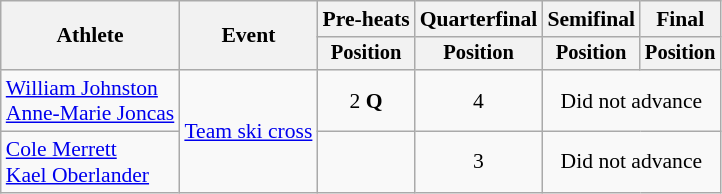<table class="wikitable" style="font-size:90%">
<tr>
<th rowspan="2">Athlete</th>
<th rowspan="2">Event</th>
<th>Pre-heats</th>
<th>Quarterfinal</th>
<th>Semifinal</th>
<th>Final</th>
</tr>
<tr style="font-size:95%">
<th>Position</th>
<th>Position</th>
<th>Position</th>
<th>Position</th>
</tr>
<tr align=center>
<td align=left><a href='#'>William Johnston</a><br><a href='#'>Anne-Marie Joncas</a></td>
<td align=left rowspan=2><a href='#'>Team ski cross</a></td>
<td>2 <strong>Q</strong></td>
<td>4</td>
<td colspan=2>Did not advance</td>
</tr>
<tr align=center>
<td align=left><a href='#'>Cole Merrett</a><br><a href='#'>Kael Oberlander</a></td>
<td></td>
<td>3</td>
<td colspan=2>Did not advance</td>
</tr>
</table>
